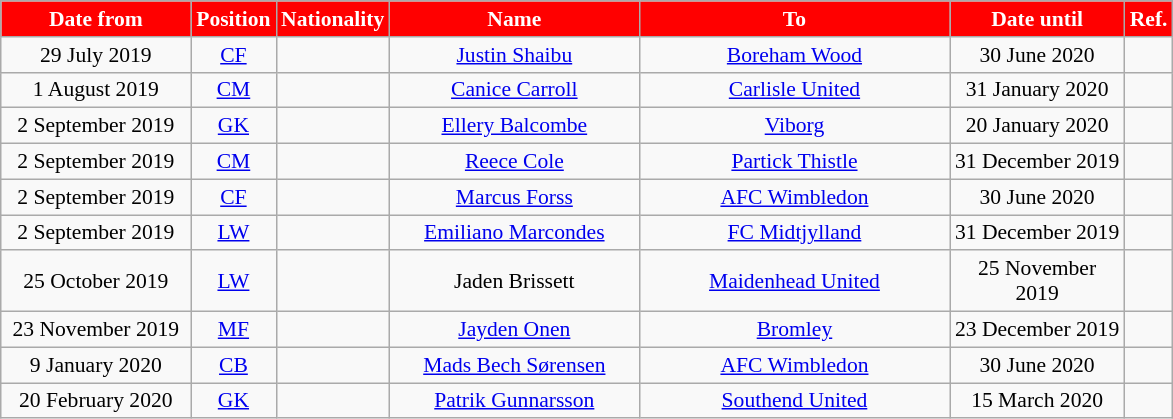<table class="wikitable"  style="text-align:center; font-size:90%; ">
<tr>
<th style="background:#FF0000; color:#FFFFFF; width:120px;">Date from</th>
<th style="background:#FF0000; color:#FFFFFF; width:50px;">Position</th>
<th style="background:#FF0000; color:#FFFFFF; width:50px;">Nationality</th>
<th style="background:#FF0000; color:#FFFFFF; width:160px;">Name</th>
<th style="background:#FF0000; color:#FFFFFF; width:200px;">To</th>
<th style="background:#FF0000; color:#FFFFFF; width:110px;">Date until</th>
<th style="background:#FF0000; color:#FFFFFF; width:25px;">Ref.</th>
</tr>
<tr>
<td>29 July 2019</td>
<td><a href='#'>CF</a></td>
<td></td>
<td><a href='#'>Justin Shaibu</a></td>
<td> <a href='#'>Boreham Wood</a></td>
<td>30 June 2020</td>
<td></td>
</tr>
<tr>
<td>1 August 2019</td>
<td><a href='#'>CM</a></td>
<td></td>
<td><a href='#'>Canice Carroll</a></td>
<td> <a href='#'>Carlisle United</a></td>
<td>31 January 2020</td>
<td></td>
</tr>
<tr>
<td>2 September 2019</td>
<td><a href='#'>GK</a></td>
<td></td>
<td><a href='#'>Ellery Balcombe</a></td>
<td> <a href='#'>Viborg</a></td>
<td>20 January 2020</td>
<td></td>
</tr>
<tr>
<td>2 September 2019</td>
<td><a href='#'>CM</a></td>
<td></td>
<td><a href='#'>Reece Cole</a></td>
<td> <a href='#'>Partick Thistle</a></td>
<td>31 December 2019</td>
<td></td>
</tr>
<tr>
<td>2 September 2019</td>
<td><a href='#'>CF</a></td>
<td></td>
<td><a href='#'>Marcus Forss</a></td>
<td> <a href='#'>AFC Wimbledon</a></td>
<td>30 June 2020</td>
<td></td>
</tr>
<tr>
<td>2 September 2019</td>
<td><a href='#'>LW</a></td>
<td></td>
<td><a href='#'>Emiliano Marcondes</a></td>
<td> <a href='#'>FC Midtjylland</a></td>
<td>31 December 2019</td>
<td></td>
</tr>
<tr>
<td>25 October 2019</td>
<td><a href='#'>LW</a></td>
<td></td>
<td>Jaden Brissett</td>
<td> <a href='#'>Maidenhead United</a></td>
<td>25 November 2019</td>
<td></td>
</tr>
<tr>
<td>23 November 2019</td>
<td><a href='#'>MF</a></td>
<td></td>
<td><a href='#'>Jayden Onen</a></td>
<td> <a href='#'>Bromley</a></td>
<td>23 December 2019</td>
<td></td>
</tr>
<tr>
<td>9 January 2020</td>
<td><a href='#'>CB</a></td>
<td></td>
<td><a href='#'>Mads Bech Sørensen</a></td>
<td> <a href='#'>AFC Wimbledon</a></td>
<td>30 June 2020</td>
<td></td>
</tr>
<tr>
<td>20 February 2020</td>
<td><a href='#'>GK</a></td>
<td></td>
<td><a href='#'>Patrik Gunnarsson</a></td>
<td> <a href='#'>Southend United</a></td>
<td>15 March 2020</td>
<td></td>
</tr>
</table>
